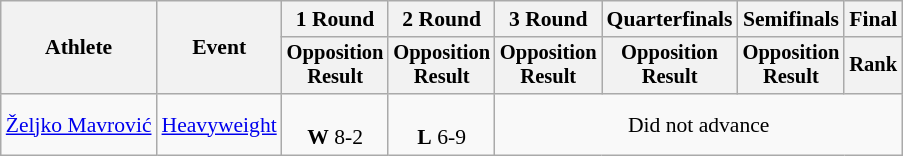<table class="wikitable" style="font-size:90%">
<tr>
<th rowspan="2">Athlete</th>
<th rowspan="2">Event</th>
<th>1 Round</th>
<th>2 Round</th>
<th>3 Round</th>
<th>Quarterfinals</th>
<th>Semifinals</th>
<th colspan=2>Final</th>
</tr>
<tr style="font-size:95%">
<th>Opposition<br>Result</th>
<th>Opposition<br>Result</th>
<th>Opposition<br>Result</th>
<th>Opposition<br>Result</th>
<th>Opposition<br>Result</th>
<th>Rank</th>
</tr>
<tr align=center>
<td align=left><a href='#'>Željko Mavrović</a></td>
<td align=left><a href='#'>Heavyweight</a></td>
<td><br><strong>W</strong> 8-2</td>
<td><br><strong>L</strong> 6-9</td>
<td colspan=5>Did not advance</td>
</tr>
</table>
